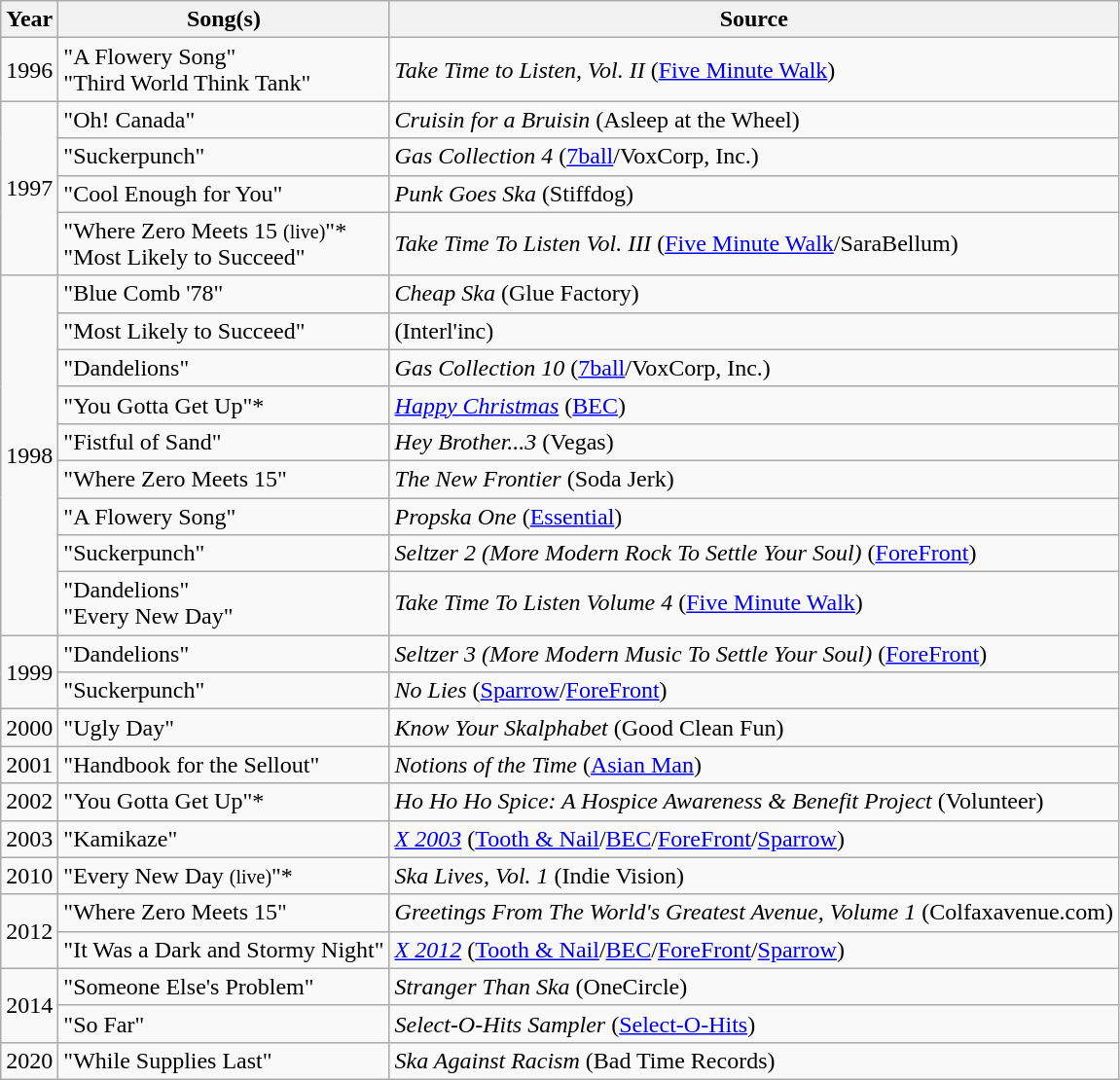<table class="wikitable">
<tr>
<th>Year</th>
<th>Song(s)</th>
<th>Source</th>
</tr>
<tr>
<td>1996</td>
<td>"A Flowery Song"<br>"Third World Think Tank"</td>
<td><em>Take Time to Listen, Vol. II</em> (<a href='#'>Five Minute Walk</a>)</td>
</tr>
<tr>
<td rowspan=4>1997</td>
<td>"Oh! Canada"</td>
<td><em>Cruisin for a Bruisin</em> (Asleep at the Wheel)</td>
</tr>
<tr>
<td>"Suckerpunch"</td>
<td><em>Gas Collection 4</em> (<a href='#'>7ball</a>/VoxCorp, Inc.)</td>
</tr>
<tr>
<td>"Cool Enough for You"</td>
<td><em>Punk Goes Ska</em> (Stiffdog)</td>
</tr>
<tr>
<td>"Where Zero Meets 15 <small>(live)</small>"*<br>"Most Likely to Succeed"</td>
<td><em>Take Time To Listen Vol. III</em> (<a href='#'>Five Minute Walk</a>/SaraBellum)</td>
</tr>
<tr>
<td rowspan=9>1998</td>
<td>"Blue Comb '78"</td>
<td><em>Cheap Ska</em> (Glue Factory)</td>
</tr>
<tr>
<td>"Most Likely to Succeed"</td>
<td><em><congradulations@class98></em> (Interl'inc)</td>
</tr>
<tr>
<td>"Dandelions"</td>
<td><em>Gas Collection 10</em> (<a href='#'>7ball</a>/VoxCorp, Inc.)</td>
</tr>
<tr>
<td>"You Gotta Get Up"*</td>
<td><em><a href='#'>Happy Christmas</a></em> (<a href='#'>BEC</a>)</td>
</tr>
<tr>
<td>"Fistful of Sand"</td>
<td><em>Hey Brother...3</em> (Vegas)</td>
</tr>
<tr>
<td>"Where Zero Meets 15"</td>
<td><em>The New Frontier</em> (Soda Jerk)</td>
</tr>
<tr>
<td>"A Flowery Song"</td>
<td><em>Propska One</em> (<a href='#'>Essential</a>)</td>
</tr>
<tr>
<td>"Suckerpunch"</td>
<td><em>Seltzer 2 (More Modern Rock To Settle Your Soul)</em> (<a href='#'>ForeFront</a>)</td>
</tr>
<tr>
<td>"Dandelions"<br>"Every New Day"</td>
<td><em>Take Time To Listen Volume 4</em> (<a href='#'>Five Minute Walk</a>)</td>
</tr>
<tr>
<td rowspan=2>1999</td>
<td>"Dandelions"</td>
<td><em>Seltzer 3 (More Modern Music To Settle Your Soul)</em> (<a href='#'>ForeFront</a>)</td>
</tr>
<tr>
<td>"Suckerpunch"</td>
<td><em>No Lies</em> (<a href='#'>Sparrow</a>/<a href='#'>ForeFront</a>)</td>
</tr>
<tr>
<td>2000</td>
<td>"Ugly Day"</td>
<td><em>Know Your Skalphabet</em> (Good Clean Fun)</td>
</tr>
<tr>
<td>2001</td>
<td>"Handbook for the Sellout"</td>
<td><em>Notions of the Time</em> (<a href='#'>Asian Man</a>)</td>
</tr>
<tr>
<td>2002</td>
<td>"You Gotta Get Up"*</td>
<td><em>Ho Ho Ho Spice: A Hospice Awareness & Benefit Project</em> (Volunteer)</td>
</tr>
<tr>
<td>2003</td>
<td>"Kamikaze"</td>
<td><em><a href='#'>X 2003</a></em> (<a href='#'>Tooth & Nail</a>/<a href='#'>BEC</a>/<a href='#'>ForeFront</a>/<a href='#'>Sparrow</a>)</td>
</tr>
<tr>
<td>2010</td>
<td>"Every New Day <small>(live)</small>"*</td>
<td><em>Ska Lives, Vol. 1</em> (Indie Vision)</td>
</tr>
<tr>
<td rowspan=2>2012</td>
<td>"Where Zero Meets 15"</td>
<td><em>Greetings From The World's Greatest Avenue, Volume 1</em> (Colfaxavenue.com)</td>
</tr>
<tr>
<td>"It Was a Dark and Stormy Night"</td>
<td><em><a href='#'>X 2012</a></em> (<a href='#'>Tooth & Nail</a>/<a href='#'>BEC</a>/<a href='#'>ForeFront</a>/<a href='#'>Sparrow</a>)</td>
</tr>
<tr>
<td rowspan=2>2014</td>
<td>"Someone Else's Problem"</td>
<td><em>Stranger Than Ska</em> (OneCircle)</td>
</tr>
<tr>
<td>"So Far"</td>
<td><em>Select-O-Hits Sampler</em> (<a href='#'>Select-O-Hits</a>)</td>
</tr>
<tr>
<td>2020</td>
<td>"While Supplies Last"</td>
<td><em>Ska Against Racism</em> (Bad Time Records)</td>
</tr>
</table>
